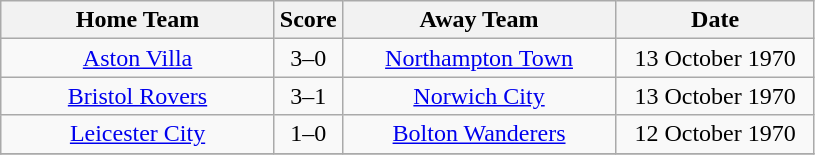<table class="wikitable" style="text-align:center;">
<tr>
<th width=175>Home Team</th>
<th width=20>Score</th>
<th width=175>Away Team</th>
<th width=125>Date</th>
</tr>
<tr>
<td><a href='#'>Aston Villa</a></td>
<td>3–0</td>
<td><a href='#'>Northampton Town</a></td>
<td>13 October 1970</td>
</tr>
<tr>
<td><a href='#'>Bristol Rovers</a></td>
<td>3–1</td>
<td><a href='#'>Norwich City</a></td>
<td>13 October 1970</td>
</tr>
<tr>
<td><a href='#'>Leicester City</a></td>
<td>1–0</td>
<td><a href='#'>Bolton Wanderers</a></td>
<td>12 October 1970</td>
</tr>
<tr>
</tr>
</table>
